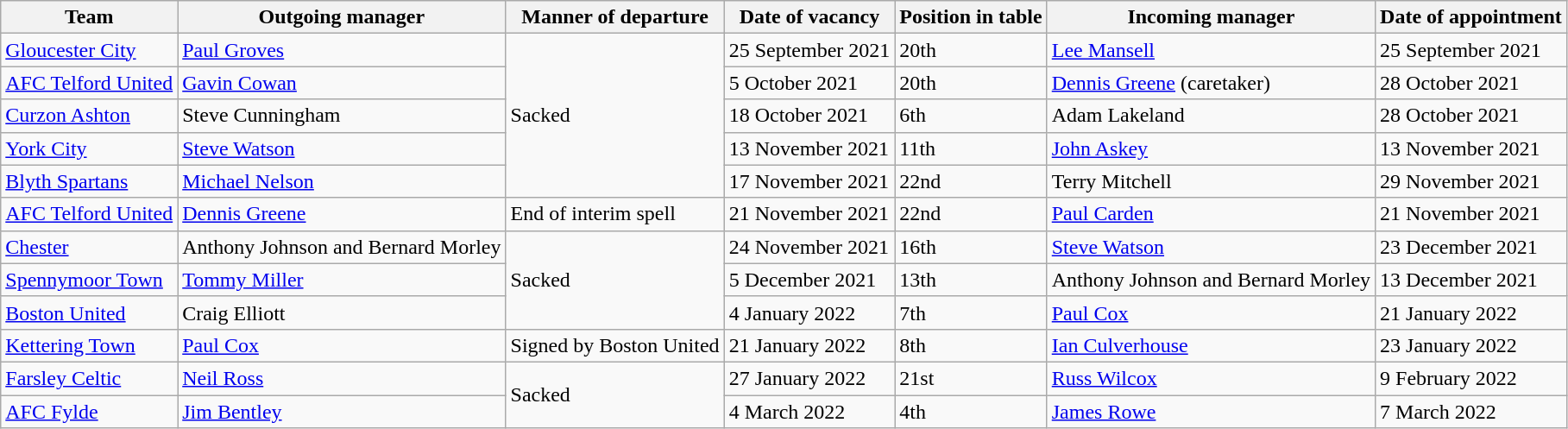<table class="wikitable sortable">
<tr>
<th>Team</th>
<th width-150>Outgoing manager</th>
<th>Manner of departure</th>
<th>Date of vacancy</th>
<th>Position in table</th>
<th>Incoming manager</th>
<th>Date of appointment</th>
</tr>
<tr>
<td><a href='#'>Gloucester City</a></td>
<td> <a href='#'>Paul Groves</a></td>
<td rowspan="5">Sacked</td>
<td>25 September 2021</td>
<td>20th</td>
<td> <a href='#'>Lee Mansell</a></td>
<td>25 September 2021</td>
</tr>
<tr>
<td><a href='#'>AFC Telford United</a></td>
<td> <a href='#'>Gavin Cowan</a></td>
<td>5 October 2021</td>
<td>20th</td>
<td> <a href='#'>Dennis Greene</a> (caretaker)</td>
<td>28 October 2021</td>
</tr>
<tr>
<td><a href='#'>Curzon Ashton</a></td>
<td> Steve Cunningham</td>
<td>18 October 2021</td>
<td>6th</td>
<td> Adam Lakeland</td>
<td>28 October 2021</td>
</tr>
<tr>
<td><a href='#'>York City</a></td>
<td> <a href='#'>Steve Watson</a></td>
<td>13 November 2021</td>
<td>11th</td>
<td> <a href='#'>John Askey</a></td>
<td>13 November 2021</td>
</tr>
<tr>
<td><a href='#'>Blyth Spartans</a></td>
<td> <a href='#'>Michael Nelson</a></td>
<td>17 November 2021</td>
<td>22nd</td>
<td> Terry Mitchell</td>
<td>29 November 2021</td>
</tr>
<tr>
<td><a href='#'>AFC Telford United</a></td>
<td> <a href='#'>Dennis Greene</a></td>
<td>End of interim spell</td>
<td>21 November 2021</td>
<td>22nd</td>
<td> <a href='#'>Paul Carden</a></td>
<td>21 November 2021</td>
</tr>
<tr>
<td><a href='#'>Chester</a></td>
<td> Anthony Johnson and  Bernard Morley</td>
<td rowspan="3">Sacked</td>
<td>24 November 2021</td>
<td>16th</td>
<td> <a href='#'>Steve Watson</a></td>
<td>23 December 2021</td>
</tr>
<tr>
<td><a href='#'>Spennymoor Town</a></td>
<td> <a href='#'>Tommy Miller</a></td>
<td>5 December 2021</td>
<td>13th</td>
<td> Anthony Johnson and  Bernard Morley</td>
<td>13 December 2021</td>
</tr>
<tr>
<td><a href='#'>Boston United</a></td>
<td> Craig Elliott</td>
<td>4 January 2022</td>
<td>7th</td>
<td> <a href='#'>Paul Cox</a></td>
<td>21 January 2022</td>
</tr>
<tr>
<td><a href='#'>Kettering Town</a></td>
<td> <a href='#'>Paul Cox</a></td>
<td>Signed by Boston United</td>
<td>21 January 2022</td>
<td>8th</td>
<td> <a href='#'>Ian Culverhouse</a></td>
<td>23 January 2022</td>
</tr>
<tr>
<td><a href='#'>Farsley Celtic</a></td>
<td> <a href='#'>Neil Ross</a></td>
<td rowspan="2">Sacked</td>
<td>27 January 2022</td>
<td>21st</td>
<td> <a href='#'>Russ Wilcox</a></td>
<td>9 February 2022</td>
</tr>
<tr>
<td><a href='#'>AFC Fylde</a></td>
<td> <a href='#'>Jim Bentley</a></td>
<td>4 March 2022</td>
<td>4th</td>
<td> <a href='#'>James Rowe</a></td>
<td>7 March 2022</td>
</tr>
</table>
